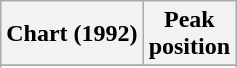<table class="wikitable sortable">
<tr>
<th>Chart (1992)</th>
<th>Peak<br>position</th>
</tr>
<tr>
</tr>
<tr>
</tr>
</table>
